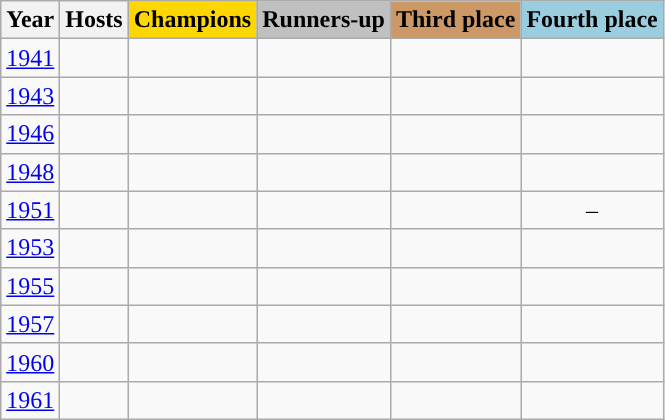<table class="wikitable" style="text-align: center;">
<tr>
<th>Year</th>
<th>Hosts</th>
<th style="background:gold">Champions</th>
<th style="background:silver">Runners-up</th>
<th style="background:#c96">Third place</th>
<th style="background:#9acddf">Fourth place</th>
</tr>
<tr>
<td><a href='#'>1941</a></td>
<td></td>
<td></td>
<td></td>
<td></td>
<td></td>
</tr>
<tr>
<td><a href='#'>1943</a></td>
<td></td>
<td></td>
<td></td>
<td></td>
<td></td>
</tr>
<tr>
<td><a href='#'>1946</a></td>
<td></td>
<td></td>
<td></td>
<td></td>
<td></td>
</tr>
<tr>
<td><a href='#'>1948</a></td>
<td></td>
<td></td>
<td></td>
<td></td>
<td></td>
</tr>
<tr>
<td><a href='#'>1951</a></td>
<td></td>
<td></td>
<td></td>
<td></td>
<td>–</td>
</tr>
<tr>
<td><a href='#'>1953</a></td>
<td></td>
<td></td>
<td></td>
<td></td>
<td></td>
</tr>
<tr>
<td><a href='#'>1955</a></td>
<td></td>
<td></td>
<td></td>
<td></td>
<td></td>
</tr>
<tr>
<td><a href='#'>1957</a></td>
<td></td>
<td></td>
<td></td>
<td></td>
<td></td>
</tr>
<tr>
<td><a href='#'>1960</a></td>
<td></td>
<td></td>
<td></td>
<td></td>
<td></td>
</tr>
<tr>
<td><a href='#'>1961</a></td>
<td></td>
<td></td>
<td></td>
<td></td>
<td></td>
</tr>
</table>
